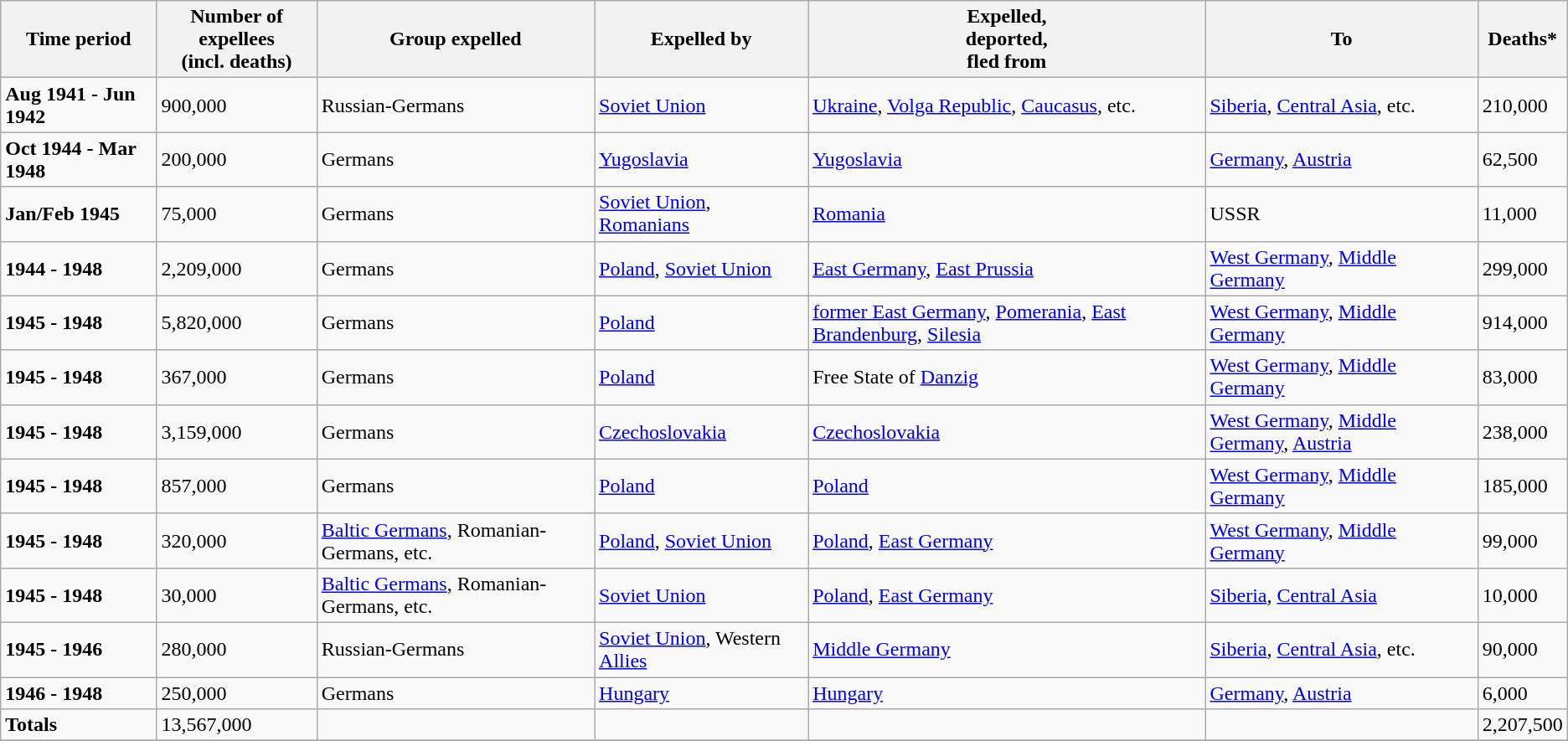<table class="wikitable sortable">
<tr>
<th>Time period</th>
<th>Number of expellees <br> (incl. deaths)</th>
<th>Group expelled</th>
<th>Expelled by</th>
<th>Expelled, <br> deported, <br> fled from</th>
<th>To</th>
<th>Deaths*</th>
</tr>
<tr>
<td><strong>Aug 1941 - Jun 1942</strong></td>
<td>900,000</td>
<td>Russian-Germans</td>
<td><a href='#'>Soviet Union</a></td>
<td><a href='#'>Ukraine</a>, <a href='#'>Volga Republic</a>, <a href='#'>Caucasus</a>, etc.</td>
<td><a href='#'>Siberia</a>, <a href='#'>Central Asia</a>, etc.</td>
<td>210,000</td>
</tr>
<tr>
<td><strong>Oct 1944 - Mar 1948</strong></td>
<td>200,000</td>
<td>Germans</td>
<td><a href='#'>Yugoslavia</a></td>
<td><a href='#'>Yugoslavia</a></td>
<td><a href='#'>Germany</a>, <a href='#'>Austria</a></td>
<td>62,500</td>
</tr>
<tr 8>
<td><strong>Jan/Feb 1945</strong></td>
<td>75,000</td>
<td>Germans</td>
<td><a href='#'>Soviet Union</a>, <a href='#'>Romanians</a></td>
<td><a href='#'>Romania</a></td>
<td>USSR</td>
<td>11,000</td>
</tr>
<tr>
<td><strong>1944 - 1948</strong></td>
<td>2,209,000</td>
<td>Germans</td>
<td><a href='#'>Poland</a>, <a href='#'>Soviet Union</a></td>
<td><a href='#'>East Germany</a>, <a href='#'>East Prussia</a></td>
<td><a href='#'>West Germany</a>, <a href='#'>Middle Germany</a></td>
<td>299,000</td>
</tr>
<tr>
<td><strong>1945 - 1948</strong></td>
<td>5,820,000</td>
<td>Germans</td>
<td><a href='#'>Poland</a></td>
<td><a href='#'>former East Germany</a>, <a href='#'>Pomerania</a>, <a href='#'>East Brandenburg</a>, <a href='#'>Silesia</a></td>
<td><a href='#'>West Germany</a>, <a href='#'>Middle Germany</a></td>
<td>914,000</td>
</tr>
<tr>
<td><strong>1945 - 1948</strong></td>
<td>367,000</td>
<td>Germans</td>
<td><a href='#'>Poland</a></td>
<td>Free State of <a href='#'>Danzig</a></td>
<td><a href='#'>West Germany</a>, <a href='#'>Middle Germany</a></td>
<td>83,000</td>
</tr>
<tr>
<td><strong>1945 - 1948</strong></td>
<td>3,159,000</td>
<td>Germans</td>
<td><a href='#'>Czechoslovakia</a></td>
<td><a href='#'>Czechoslovakia</a></td>
<td><a href='#'>West Germany</a>, <a href='#'>Middle Germany</a>, <a href='#'>Austria</a></td>
<td>238,000</td>
</tr>
<tr>
<td><strong>1945 - 1948</strong></td>
<td>857,000</td>
<td>Germans</td>
<td><a href='#'>Poland</a></td>
<td><a href='#'>Poland</a></td>
<td><a href='#'>West Germany</a>, <a href='#'>Middle Germany</a></td>
<td>185,000</td>
</tr>
<tr>
<td><strong>1945 - 1948</strong></td>
<td>320,000</td>
<td><a href='#'>Baltic Germans</a>, Romanian-Germans, etc.</td>
<td><a href='#'>Poland</a>, <a href='#'>Soviet Union</a></td>
<td><a href='#'>Poland</a>, <a href='#'>East Germany</a></td>
<td><a href='#'>West Germany</a>, <a href='#'>Middle Germany</a></td>
<td>99,000</td>
</tr>
<tr>
<td><strong>1945 - 1948</strong></td>
<td>30,000</td>
<td><a href='#'>Baltic Germans</a>, Romanian-Germans, etc.</td>
<td><a href='#'>Soviet Union</a></td>
<td><a href='#'>Poland</a>, <a href='#'>East Germany</a></td>
<td><a href='#'>Siberia</a>, <a href='#'>Central Asia</a></td>
<td>10,000</td>
</tr>
<tr>
<td><strong>1945 - 1946</strong></td>
<td>280,000</td>
<td>Russian-Germans</td>
<td><a href='#'>Soviet Union</a>, Western <a href='#'>Allies</a></td>
<td><a href='#'>Middle Germany</a></td>
<td><a href='#'>Siberia</a>, <a href='#'>Central Asia</a>, etc.</td>
<td>90,000</td>
</tr>
<tr>
<td><strong>1946 - 1948</strong></td>
<td>250,000</td>
<td>Germans</td>
<td><a href='#'>Hungary</a></td>
<td><a href='#'>Hungary</a></td>
<td><a href='#'>Germany</a>, <a href='#'>Austria</a></td>
<td>6,000</td>
</tr>
<tr>
<td><strong>Totals</strong></td>
<td>13,567,000</td>
<td></td>
<td></td>
<td></td>
<td></td>
<td>2,207,500</td>
</tr>
<tr>
</tr>
</table>
